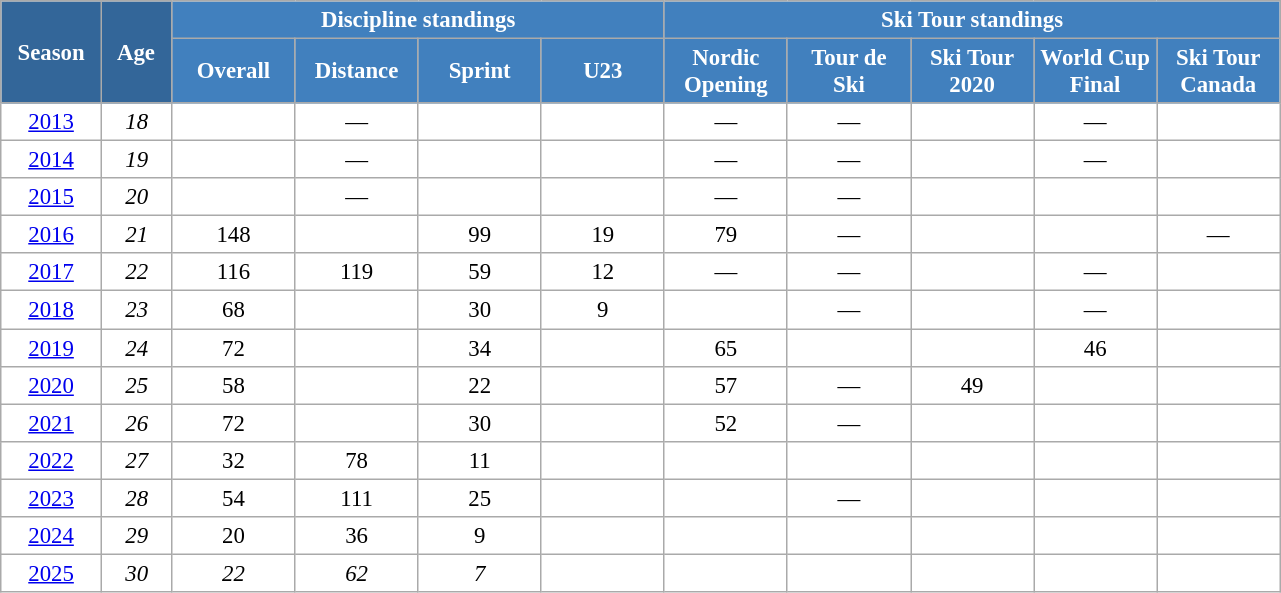<table class="wikitable" style="font-size:95%; text-align:center; border:grey solid 1px; border-collapse:collapse; background:#ffffff;">
<tr>
<th style="background-color:#369; color:white; width:60px;" rowspan="2"> Season </th>
<th style="background-color:#369; color:white; width:40px;" rowspan="2"> Age </th>
<th style="background-color:#4180be; color:white;" colspan="4">Discipline standings</th>
<th style="background-color:#4180be; color:white;" colspan="5">Ski Tour standings</th>
</tr>
<tr>
<th style="background-color:#4180be; color:white; width:75px;">Overall</th>
<th style="background-color:#4180be; color:white; width:75px;">Distance</th>
<th style="background-color:#4180be; color:white; width:75px;">Sprint</th>
<th style="background-color:#4180be; color:white; width:75px;">U23</th>
<th style="background-color:#4180be; color:white; width:75px;">Nordic<br>Opening</th>
<th style="background-color:#4180be; color:white; width:75px;">Tour de<br>Ski</th>
<th style="background-color:#4180be; color:white; width:75px;">Ski Tour<br>2020</th>
<th style="background-color:#4180be; color:white; width:75px;">World Cup<br>Final</th>
<th style="background-color:#4180be; color:white; width:75px;">Ski Tour<br>Canada</th>
</tr>
<tr>
<td><a href='#'>2013</a></td>
<td><em>18</em></td>
<td></td>
<td>—</td>
<td></td>
<td></td>
<td>—</td>
<td>—</td>
<td></td>
<td>—</td>
<td></td>
</tr>
<tr>
<td><a href='#'>2014</a></td>
<td><em>19</em></td>
<td></td>
<td>—</td>
<td></td>
<td></td>
<td>—</td>
<td>—</td>
<td></td>
<td>—</td>
<td></td>
</tr>
<tr>
<td><a href='#'>2015</a></td>
<td><em>20</em></td>
<td></td>
<td>—</td>
<td></td>
<td></td>
<td>—</td>
<td>—</td>
<td></td>
<td></td>
<td></td>
</tr>
<tr>
<td><a href='#'>2016</a></td>
<td><em>21</em></td>
<td>148</td>
<td></td>
<td>99</td>
<td>19</td>
<td>79</td>
<td>—</td>
<td></td>
<td></td>
<td>—</td>
</tr>
<tr>
<td><a href='#'>2017</a></td>
<td><em>22</em></td>
<td>116</td>
<td>119</td>
<td>59</td>
<td>12</td>
<td>—</td>
<td>—</td>
<td></td>
<td>—</td>
<td></td>
</tr>
<tr>
<td><a href='#'>2018</a></td>
<td><em>23</em></td>
<td>68</td>
<td></td>
<td>30</td>
<td>9</td>
<td></td>
<td>—</td>
<td></td>
<td>—</td>
<td></td>
</tr>
<tr>
<td><a href='#'>2019</a></td>
<td><em>24</em></td>
<td>72</td>
<td></td>
<td>34</td>
<td></td>
<td>65</td>
<td></td>
<td></td>
<td>46</td>
<td></td>
</tr>
<tr>
<td><a href='#'>2020</a></td>
<td><em>25</em></td>
<td>58</td>
<td></td>
<td>22</td>
<td></td>
<td>57</td>
<td>—</td>
<td>49</td>
<td></td>
<td></td>
</tr>
<tr>
<td><a href='#'>2021</a></td>
<td><em>26</em></td>
<td>72</td>
<td></td>
<td>30</td>
<td></td>
<td>52</td>
<td>—</td>
<td></td>
<td></td>
<td></td>
</tr>
<tr>
<td><a href='#'>2022</a></td>
<td><em>27</em></td>
<td>32</td>
<td>78</td>
<td>11</td>
<td></td>
<td></td>
<td></td>
<td></td>
<td></td>
<td></td>
</tr>
<tr>
<td><a href='#'>2023</a></td>
<td><em>28</em></td>
<td>54</td>
<td>111</td>
<td>25</td>
<td></td>
<td></td>
<td>—</td>
<td></td>
<td></td>
<td></td>
</tr>
<tr>
<td><a href='#'>2024</a></td>
<td><em>29</em></td>
<td>20</td>
<td>36</td>
<td>9</td>
<td></td>
<td></td>
<td></td>
<td></td>
<td></td>
<td></td>
</tr>
<tr>
<td><a href='#'>2025</a></td>
<td><em>30</em></td>
<td><em>22</em></td>
<td><em>62</em></td>
<td><em>7</em></td>
<td></td>
<td></td>
<td></td>
<td></td>
<td></td>
<td></td>
</tr>
</table>
